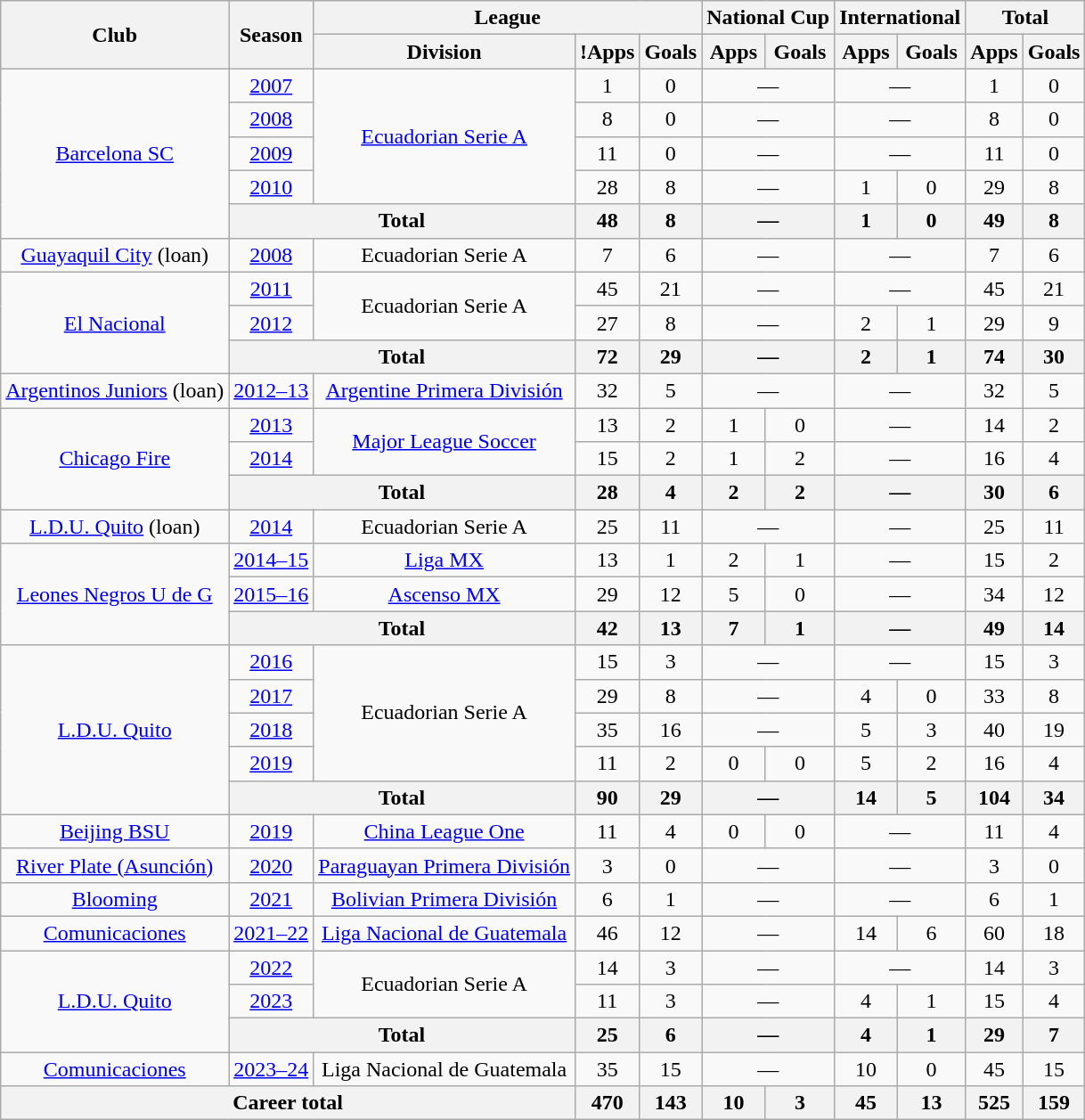<table class="wikitable" style="text-align: center">
<tr>
<th rowspan="2">Club</th>
<th rowspan="2">Season</th>
<th colspan="3">League</th>
<th colspan="2">National Cup</th>
<th colspan="2">International</th>
<th colspan="2">Total</th>
</tr>
<tr>
<th>Division</th>
<th>!Apps</th>
<th>Goals</th>
<th>Apps</th>
<th>Goals</th>
<th>Apps</th>
<th>Goals</th>
<th>Apps</th>
<th>Goals</th>
</tr>
<tr>
<td rowspan="5"><a href='#'>Barcelona SC</a></td>
<td><a href='#'>2007</a></td>
<td rowspan=4><a href='#'>Ecuadorian Serie A</a></td>
<td>1</td>
<td>0</td>
<td colspan="2">—</td>
<td colspan="2">—</td>
<td>1</td>
<td>0</td>
</tr>
<tr>
<td><a href='#'>2008</a></td>
<td>8</td>
<td>0</td>
<td colspan="2">—</td>
<td colspan="2">—</td>
<td>8</td>
<td>0</td>
</tr>
<tr>
<td><a href='#'>2009</a></td>
<td>11</td>
<td>0</td>
<td colspan="2">—</td>
<td colspan="2">—</td>
<td>11</td>
<td>0</td>
</tr>
<tr>
<td><a href='#'>2010</a></td>
<td>28</td>
<td>8</td>
<td colspan="2">—</td>
<td>1</td>
<td>0</td>
<td>29</td>
<td>8</td>
</tr>
<tr>
<th colspan="2">Total</th>
<th>48</th>
<th>8</th>
<th colspan="2">—</th>
<th>1</th>
<th>0</th>
<th>49</th>
<th>8</th>
</tr>
<tr>
<td><a href='#'>Guayaquil City</a> (loan)</td>
<td><a href='#'>2008</a></td>
<td>Ecuadorian Serie A</td>
<td>7</td>
<td>6</td>
<td colspan="2">—</td>
<td colspan="2">—</td>
<td>7</td>
<td>6</td>
</tr>
<tr>
<td rowspan="3"><a href='#'>El Nacional</a></td>
<td><a href='#'>2011</a></td>
<td rowspan="2">Ecuadorian Serie A</td>
<td>45</td>
<td>21</td>
<td colspan="2">—</td>
<td colspan="2">—</td>
<td>45</td>
<td>21</td>
</tr>
<tr>
<td><a href='#'>2012</a></td>
<td>27</td>
<td>8</td>
<td colspan="2">—</td>
<td>2</td>
<td>1</td>
<td>29</td>
<td>9</td>
</tr>
<tr>
<th colspan="2">Total</th>
<th>72</th>
<th>29</th>
<th colspan="2">—</th>
<th>2</th>
<th>1</th>
<th>74</th>
<th>30</th>
</tr>
<tr>
<td><a href='#'>Argentinos Juniors</a> (loan)</td>
<td><a href='#'>2012–13</a></td>
<td><a href='#'>Argentine Primera División</a></td>
<td>32</td>
<td>5</td>
<td colspan="2">—</td>
<td colspan="2">—</td>
<td>32</td>
<td>5</td>
</tr>
<tr>
<td rowspan="3"><a href='#'>Chicago Fire</a></td>
<td><a href='#'>2013</a></td>
<td rowspan="2"><a href='#'>Major League Soccer</a></td>
<td>13</td>
<td>2</td>
<td>1</td>
<td>0</td>
<td colspan="2">—</td>
<td>14</td>
<td>2</td>
</tr>
<tr>
<td><a href='#'>2014</a></td>
<td>15</td>
<td>2</td>
<td>1</td>
<td>2</td>
<td colspan="2">—</td>
<td>16</td>
<td>4</td>
</tr>
<tr>
<th colspan="2">Total</th>
<th>28</th>
<th>4</th>
<th>2</th>
<th>2</th>
<th colspan="2">—</th>
<th>30</th>
<th>6</th>
</tr>
<tr>
<td><a href='#'>L.D.U. Quito</a> (loan)</td>
<td><a href='#'>2014</a></td>
<td>Ecuadorian Serie A</td>
<td>25</td>
<td>11</td>
<td colspan="2">—</td>
<td colspan="2">—</td>
<td>25</td>
<td>11</td>
</tr>
<tr>
<td rowspan="3"><a href='#'>Leones Negros U de G</a></td>
<td><a href='#'>2014–15</a></td>
<td><a href='#'>Liga MX</a></td>
<td>13</td>
<td>1</td>
<td>2</td>
<td>1</td>
<td colspan="2">—</td>
<td>15</td>
<td>2</td>
</tr>
<tr>
<td><a href='#'>2015–16</a></td>
<td><a href='#'>Ascenso MX</a></td>
<td>29</td>
<td>12</td>
<td>5</td>
<td>0</td>
<td colspan="2">—</td>
<td>34</td>
<td>12</td>
</tr>
<tr>
<th colspan="2">Total</th>
<th>42</th>
<th>13</th>
<th>7</th>
<th>1</th>
<th colspan="2">—</th>
<th>49</th>
<th>14</th>
</tr>
<tr>
<td rowspan="5"><a href='#'>L.D.U. Quito</a></td>
<td><a href='#'>2016</a></td>
<td rowspan="4">Ecuadorian Serie A</td>
<td>15</td>
<td>3</td>
<td colspan="2">—</td>
<td colspan="2">—</td>
<td>15</td>
<td>3</td>
</tr>
<tr>
<td><a href='#'>2017</a></td>
<td>29</td>
<td>8</td>
<td colspan="2">—</td>
<td>4</td>
<td>0</td>
<td>33</td>
<td>8</td>
</tr>
<tr>
<td><a href='#'>2018</a></td>
<td>35</td>
<td>16</td>
<td colspan="2">—</td>
<td>5</td>
<td>3</td>
<td>40</td>
<td>19</td>
</tr>
<tr>
<td><a href='#'>2019</a></td>
<td>11</td>
<td>2</td>
<td>0</td>
<td>0</td>
<td>5</td>
<td>2</td>
<td>16</td>
<td>4</td>
</tr>
<tr>
<th colspan="2">Total</th>
<th>90</th>
<th>29</th>
<th colspan="2">—</th>
<th>14</th>
<th>5</th>
<th>104</th>
<th>34</th>
</tr>
<tr>
<td><a href='#'>Beijing BSU</a></td>
<td><a href='#'>2019</a></td>
<td><a href='#'>China League One</a></td>
<td>11</td>
<td>4</td>
<td>0</td>
<td>0</td>
<td colspan="2">—</td>
<td>11</td>
<td>4</td>
</tr>
<tr>
<td><a href='#'>River Plate (Asunción)</a></td>
<td><a href='#'>2020</a></td>
<td><a href='#'>Paraguayan Primera División</a></td>
<td>3</td>
<td>0</td>
<td colspan="2">—</td>
<td colspan="2">—</td>
<td>3</td>
<td>0</td>
</tr>
<tr>
<td><a href='#'>Blooming</a></td>
<td><a href='#'>2021</a></td>
<td><a href='#'>Bolivian Primera División</a></td>
<td>6</td>
<td>1</td>
<td colspan="2">—</td>
<td colspan="2">—</td>
<td>6</td>
<td>1</td>
</tr>
<tr>
<td><a href='#'>Comunicaciones</a></td>
<td><a href='#'>2021–22</a></td>
<td><a href='#'>Liga Nacional de Guatemala</a></td>
<td>46</td>
<td>12</td>
<td colspan="2">—</td>
<td>14</td>
<td>6</td>
<td>60</td>
<td>18</td>
</tr>
<tr>
<td rowspan="3"><a href='#'>L.D.U. Quito</a></td>
<td><a href='#'>2022</a></td>
<td rowspan="2">Ecuadorian Serie A</td>
<td>14</td>
<td>3</td>
<td colspan="2">—</td>
<td colspan="2">—</td>
<td>14</td>
<td>3</td>
</tr>
<tr>
<td><a href='#'>2023</a></td>
<td>11</td>
<td>3</td>
<td colspan="2">—</td>
<td>4</td>
<td>1</td>
<td>15</td>
<td>4</td>
</tr>
<tr>
<th colspan="2">Total</th>
<th>25</th>
<th>6</th>
<th colspan="2">—</th>
<th>4</th>
<th>1</th>
<th>29</th>
<th>7</th>
</tr>
<tr>
<td><a href='#'>Comunicaciones</a></td>
<td><a href='#'>2023–24</a></td>
<td>Liga Nacional de Guatemala</td>
<td>35</td>
<td>15</td>
<td colspan="2">—</td>
<td>10</td>
<td>0</td>
<td>45</td>
<td>15</td>
</tr>
<tr>
<th colspan="3">Career total</th>
<th>470</th>
<th>143</th>
<th>10</th>
<th>3</th>
<th>45</th>
<th>13</th>
<th>525</th>
<th>159</th>
</tr>
</table>
